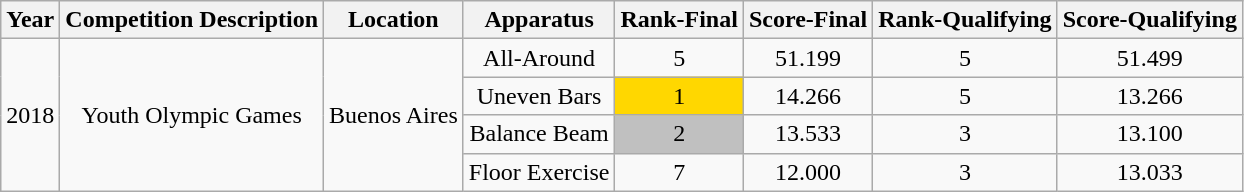<table class="wikitable" style="text-align:center">
<tr>
<th>Year</th>
<th>Competition Description</th>
<th>Location</th>
<th>Apparatus</th>
<th>Rank-Final</th>
<th>Score-Final</th>
<th>Rank-Qualifying</th>
<th>Score-Qualifying</th>
</tr>
<tr>
<td rowspan=4>2018</td>
<td rowspan=4>Youth Olympic Games</td>
<td rowspan=4>Buenos Aires</td>
<td>All-Around</td>
<td>5</td>
<td>51.199</td>
<td>5</td>
<td>51.499</td>
</tr>
<tr>
<td>Uneven Bars</td>
<td style="background:gold;">1</td>
<td>14.266</td>
<td>5</td>
<td>13.266</td>
</tr>
<tr>
<td>Balance Beam</td>
<td style="background:silver;">2</td>
<td>13.533</td>
<td>3</td>
<td>13.100</td>
</tr>
<tr>
<td>Floor Exercise</td>
<td>7</td>
<td>12.000</td>
<td>3</td>
<td>13.033</td>
</tr>
</table>
